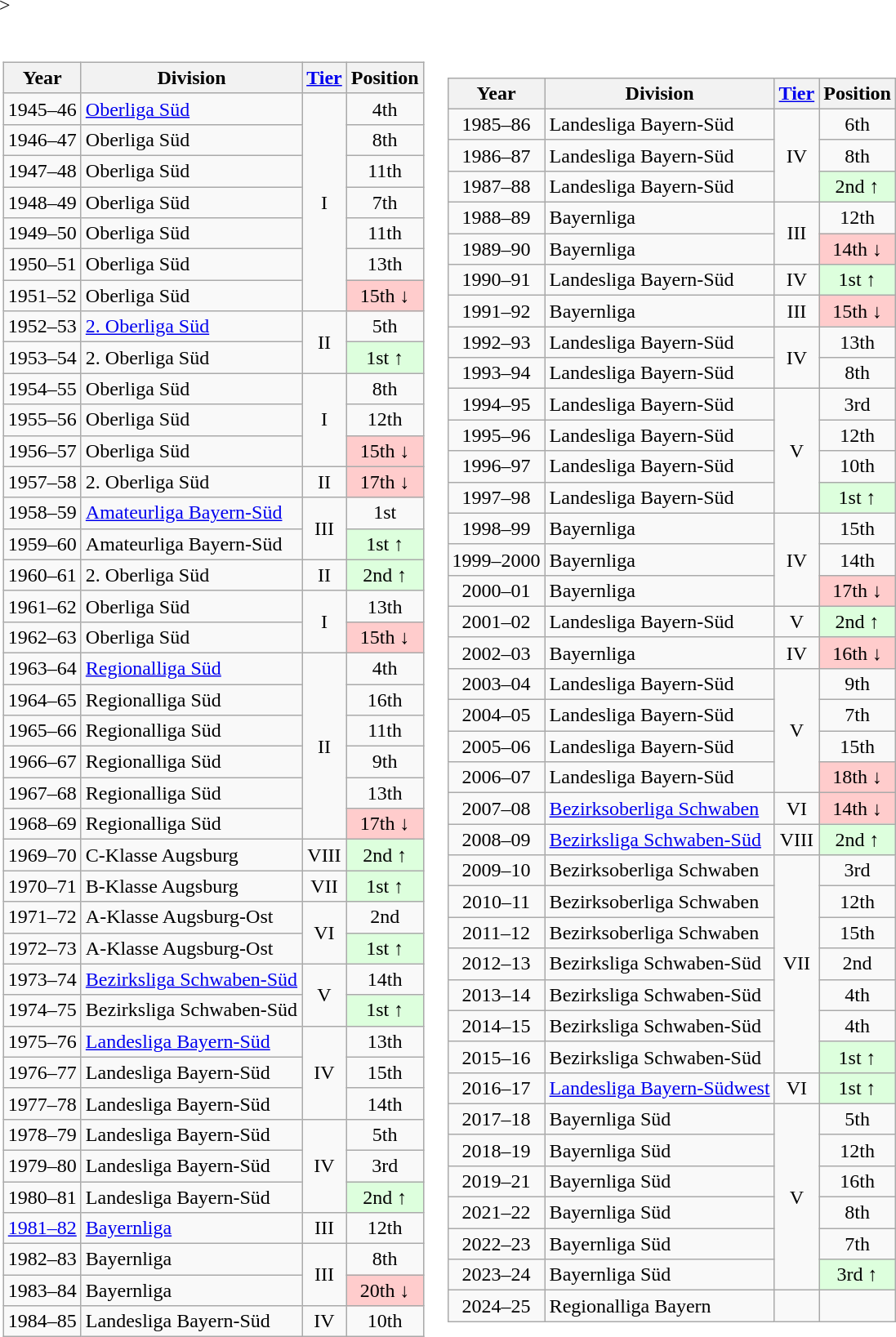<table border=0 cellpadding=0 cellspacing=3>>
<tr>
<td><br><table class="wikitable">
<tr>
<th>Year</th>
<th>Division</th>
<th><a href='#'>Tier</a></th>
<th>Position</th>
</tr>
<tr align="center">
<td>1945–46</td>
<td align="left"><a href='#'>Oberliga Süd</a></td>
<td rowspan=7>I</td>
<td>4th</td>
</tr>
<tr align="center">
<td>1946–47</td>
<td align="left">Oberliga Süd</td>
<td>8th</td>
</tr>
<tr align="center">
<td>1947–48</td>
<td align="left">Oberliga Süd</td>
<td>11th</td>
</tr>
<tr align="center">
<td>1948–49</td>
<td align="left">Oberliga Süd</td>
<td>7th</td>
</tr>
<tr align="center">
<td>1949–50</td>
<td align="left">Oberliga Süd</td>
<td>11th</td>
</tr>
<tr align="center">
<td>1950–51</td>
<td align="left">Oberliga Süd</td>
<td>13th</td>
</tr>
<tr align="center">
<td>1951–52</td>
<td align="left">Oberliga Süd</td>
<td style="background:#ffcccc">15th ↓</td>
</tr>
<tr align="center">
<td>1952–53</td>
<td align="left"><a href='#'>2. Oberliga Süd</a></td>
<td rowspan=2>II</td>
<td>5th</td>
</tr>
<tr align="center">
<td>1953–54</td>
<td align="left">2. Oberliga Süd</td>
<td style="background:#ddffdd">1st ↑</td>
</tr>
<tr align="center">
<td>1954–55</td>
<td align="left">Oberliga Süd</td>
<td rowspan=3>I</td>
<td>8th</td>
</tr>
<tr align="center">
<td>1955–56</td>
<td align="left">Oberliga Süd</td>
<td>12th</td>
</tr>
<tr align="center">
<td>1956–57</td>
<td align="left">Oberliga Süd</td>
<td style="background:#ffcccc">15th ↓</td>
</tr>
<tr align="center">
<td>1957–58</td>
<td align="left">2. Oberliga Süd</td>
<td>II</td>
<td style="background:#ffcccc">17th ↓</td>
</tr>
<tr align="center">
<td>1958–59</td>
<td align="left"><a href='#'>Amateurliga Bayern-Süd</a></td>
<td rowspan=2>III</td>
<td>1st</td>
</tr>
<tr align="center">
<td>1959–60</td>
<td align="left">Amateurliga Bayern-Süd</td>
<td style="background:#ddffdd">1st ↑</td>
</tr>
<tr align="center">
<td>1960–61</td>
<td align="left">2. Oberliga Süd</td>
<td>II</td>
<td style="background:#ddffdd">2nd ↑</td>
</tr>
<tr align="center">
<td>1961–62</td>
<td align="left">Oberliga Süd</td>
<td rowspan=2>I</td>
<td>13th</td>
</tr>
<tr align="center">
<td>1962–63</td>
<td align="left">Oberliga Süd</td>
<td style="background:#ffcccc">15th ↓</td>
</tr>
<tr align="center">
<td>1963–64</td>
<td align="left"><a href='#'>Regionalliga Süd</a></td>
<td rowspan=6>II</td>
<td>4th</td>
</tr>
<tr align="center">
<td>1964–65</td>
<td align="left">Regionalliga Süd</td>
<td>16th</td>
</tr>
<tr align="center">
<td>1965–66</td>
<td align="left">Regionalliga Süd</td>
<td>11th</td>
</tr>
<tr align="center">
<td>1966–67</td>
<td align="left">Regionalliga Süd</td>
<td>9th</td>
</tr>
<tr align="center">
<td>1967–68</td>
<td align="left">Regionalliga Süd</td>
<td>13th</td>
</tr>
<tr align="center">
<td>1968–69</td>
<td align="left">Regionalliga Süd</td>
<td style="background:#ffcccc">17th ↓</td>
</tr>
<tr align="center">
<td>1969–70</td>
<td align="left">C-Klasse Augsburg</td>
<td>VIII</td>
<td style="background:#ddffdd">2nd ↑</td>
</tr>
<tr align="center">
<td>1970–71</td>
<td align="left">B-Klasse Augsburg</td>
<td>VII</td>
<td style="background:#ddffdd">1st ↑</td>
</tr>
<tr align="center">
<td>1971–72</td>
<td align="left">A-Klasse Augsburg-Ost</td>
<td rowspan=2>VI</td>
<td>2nd</td>
</tr>
<tr align="center">
<td>1972–73</td>
<td align="left">A-Klasse Augsburg-Ost</td>
<td style="background:#ddffdd">1st ↑</td>
</tr>
<tr align="center">
<td>1973–74</td>
<td align="left"><a href='#'>Bezirksliga Schwaben-Süd</a></td>
<td rowspan=2>V</td>
<td>14th</td>
</tr>
<tr align="center">
<td>1974–75</td>
<td align="left">Bezirksliga Schwaben-Süd</td>
<td style="background:#ddffdd">1st ↑</td>
</tr>
<tr align="center">
<td>1975–76</td>
<td align="left"><a href='#'>Landesliga Bayern-Süd</a></td>
<td rowspan=3>IV</td>
<td>13th</td>
</tr>
<tr align="center">
<td>1976–77</td>
<td align="left">Landesliga Bayern-Süd</td>
<td>15th</td>
</tr>
<tr align="center">
<td>1977–78</td>
<td align="left">Landesliga Bayern-Süd</td>
<td>14th</td>
</tr>
<tr align="center">
<td>1978–79</td>
<td align="left">Landesliga Bayern-Süd</td>
<td rowspan=3>IV</td>
<td>5th</td>
</tr>
<tr align="center">
<td>1979–80</td>
<td align="left">Landesliga Bayern-Süd</td>
<td>3rd</td>
</tr>
<tr align="center">
<td>1980–81</td>
<td align="left">Landesliga Bayern-Süd</td>
<td style="background:#ddffdd">2nd ↑</td>
</tr>
<tr align="center">
<td><a href='#'>1981–82</a></td>
<td align="left"><a href='#'>Bayernliga</a></td>
<td>III</td>
<td>12th</td>
</tr>
<tr align="center">
<td>1982–83</td>
<td align="left">Bayernliga</td>
<td rowspan=2>III</td>
<td>8th</td>
</tr>
<tr align="center">
<td>1983–84</td>
<td align="left">Bayernliga</td>
<td style="background:#ffcccc">20th ↓</td>
</tr>
<tr align="center">
<td>1984–85</td>
<td align="left">Landesliga Bayern-Süd</td>
<td>IV</td>
<td>10th</td>
</tr>
</table>
</td>
<td><br><table class="wikitable">
<tr>
<th>Year</th>
<th>Division</th>
<th><a href='#'>Tier</a></th>
<th>Position</th>
</tr>
<tr align="center">
<td>1985–86</td>
<td align="left">Landesliga Bayern-Süd</td>
<td rowspan=3>IV</td>
<td>6th</td>
</tr>
<tr align="center">
<td>1986–87</td>
<td align="left">Landesliga Bayern-Süd</td>
<td>8th</td>
</tr>
<tr align="center">
<td>1987–88</td>
<td align="left">Landesliga Bayern-Süd</td>
<td style="background:#ddffdd">2nd ↑</td>
</tr>
<tr align="center">
<td>1988–89</td>
<td align="left">Bayernliga</td>
<td rowspan=2>III</td>
<td>12th</td>
</tr>
<tr align="center">
<td>1989–90</td>
<td align="left">Bayernliga</td>
<td style="background:#ffcccc">14th ↓</td>
</tr>
<tr align="center">
<td>1990–91</td>
<td align="left">Landesliga Bayern-Süd</td>
<td>IV</td>
<td style="background:#ddffdd">1st ↑</td>
</tr>
<tr align="center">
<td>1991–92</td>
<td align="left">Bayernliga</td>
<td>III</td>
<td style="background:#ffcccc">15th ↓</td>
</tr>
<tr align="center">
<td>1992–93</td>
<td align="left">Landesliga Bayern-Süd</td>
<td rowspan=2>IV</td>
<td>13th</td>
</tr>
<tr align="center">
<td>1993–94</td>
<td align="left">Landesliga Bayern-Süd</td>
<td>8th</td>
</tr>
<tr align="center">
<td>1994–95</td>
<td align="left">Landesliga Bayern-Süd</td>
<td rowspan=4>V</td>
<td>3rd</td>
</tr>
<tr align="center">
<td>1995–96</td>
<td align="left">Landesliga Bayern-Süd</td>
<td>12th</td>
</tr>
<tr align="center">
<td>1996–97</td>
<td align="left">Landesliga Bayern-Süd</td>
<td>10th</td>
</tr>
<tr align="center">
<td>1997–98</td>
<td align="left">Landesliga Bayern-Süd</td>
<td style="background:#ddffdd">1st ↑</td>
</tr>
<tr align="center">
<td>1998–99</td>
<td align="left">Bayernliga</td>
<td rowspan=3>IV</td>
<td>15th</td>
</tr>
<tr align="center">
<td>1999–2000</td>
<td align="left">Bayernliga</td>
<td>14th</td>
</tr>
<tr align="center">
<td>2000–01</td>
<td align="left">Bayernliga</td>
<td style="background:#ffcccc">17th ↓</td>
</tr>
<tr align="center">
<td>2001–02</td>
<td align="left">Landesliga Bayern-Süd</td>
<td>V</td>
<td style="background:#ddffdd">2nd ↑</td>
</tr>
<tr align="center">
<td>2002–03</td>
<td align="left">Bayernliga</td>
<td>IV</td>
<td style="background:#ffcccc">16th ↓</td>
</tr>
<tr align="center">
<td>2003–04</td>
<td align="left">Landesliga Bayern-Süd</td>
<td rowspan=4>V</td>
<td>9th</td>
</tr>
<tr align="center">
<td>2004–05</td>
<td align="left">Landesliga Bayern-Süd</td>
<td>7th</td>
</tr>
<tr align="center">
<td>2005–06</td>
<td align="left">Landesliga Bayern-Süd</td>
<td>15th</td>
</tr>
<tr align="center">
<td>2006–07</td>
<td align="left">Landesliga Bayern-Süd</td>
<td style="background:#ffcccc">18th ↓</td>
</tr>
<tr align="center">
<td>2007–08</td>
<td align="left"><a href='#'>Bezirksoberliga Schwaben</a></td>
<td>VI</td>
<td style="background:#ffcccc">14th ↓</td>
</tr>
<tr align="center">
<td>2008–09</td>
<td align="left"><a href='#'>Bezirksliga Schwaben-Süd</a></td>
<td>VIII</td>
<td style="background:#ddffdd">2nd ↑</td>
</tr>
<tr align="center">
<td>2009–10</td>
<td align="left">Bezirksoberliga Schwaben</td>
<td rowspan=7>VII</td>
<td>3rd</td>
</tr>
<tr align="center">
<td>2010–11</td>
<td align="left">Bezirksoberliga Schwaben</td>
<td>12th</td>
</tr>
<tr align="center">
<td>2011–12</td>
<td align="left">Bezirksoberliga Schwaben</td>
<td>15th</td>
</tr>
<tr align="center">
<td>2012–13</td>
<td align="left">Bezirksliga Schwaben-Süd</td>
<td>2nd</td>
</tr>
<tr align="center">
<td>2013–14</td>
<td align="left">Bezirksliga Schwaben-Süd</td>
<td>4th</td>
</tr>
<tr align="center">
<td>2014–15</td>
<td align="left">Bezirksliga Schwaben-Süd</td>
<td>4th</td>
</tr>
<tr align="center">
<td>2015–16</td>
<td align="left">Bezirksliga Schwaben-Süd</td>
<td style="background:#ddffdd">1st ↑</td>
</tr>
<tr align="center">
<td>2016–17</td>
<td align="left"><a href='#'>Landesliga Bayern-Südwest</a></td>
<td>VI</td>
<td style="background:#ddffdd">1st ↑</td>
</tr>
<tr align="center">
<td>2017–18</td>
<td align="left">Bayernliga Süd</td>
<td rowspan="6">V</td>
<td>5th</td>
</tr>
<tr align="center">
<td>2018–19</td>
<td align="left">Bayernliga Süd</td>
<td>12th</td>
</tr>
<tr align="center">
<td>2019–21</td>
<td align="left">Bayernliga Süd</td>
<td>16th</td>
</tr>
<tr align="center">
<td>2021–22</td>
<td align="left">Bayernliga Süd</td>
<td>8th</td>
</tr>
<tr align="center">
<td>2022–23</td>
<td align="left">Bayernliga Süd</td>
<td>7th</td>
</tr>
<tr align="center">
<td>2023–24</td>
<td align="left">Bayernliga Süd</td>
<td style="background:#ddffdd">3rd ↑</td>
</tr>
<tr align="center">
<td>2024–25</td>
<td align="left">Regionalliga Bayern</td>
<td></td>
</tr>
</table>
</td>
</tr>
</table>
